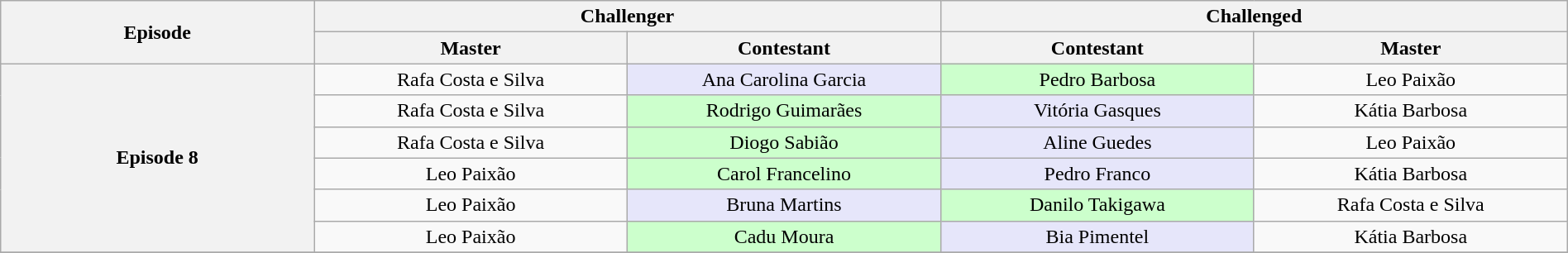<table class="wikitable" style="text-align:center; width:100%;">
<tr>
<th scope="col" rowspan=2 width="20.0%">Episode</th>
<th scope="col" colspan=2 width="40.0%">Challenger</th>
<th scope="col" colspan=2 width="40.0%">Challenged</th>
</tr>
<tr>
<th scope="col" width="20.0%">Master</th>
<th scope="col" width="20.0%">Contestant</th>
<th scope="col" width="20.0%">Contestant</th>
<th scope="col" width="20.0%">Master</th>
</tr>
<tr>
<th rowspan=6>Episode 8<br></th>
<td>Rafa Costa e Silva</td>
<td bgcolor=E6E6FA>Ana Carolina Garcia</td>
<td bgcolor=CCFFCC>Pedro Barbosa</td>
<td>Leo Paixão</td>
</tr>
<tr>
<td>Rafa Costa e Silva</td>
<td bgcolor=CCFFCC>Rodrigo Guimarães</td>
<td bgcolor=E6E6FA>Vitória Gasques</td>
<td>Kátia Barbosa</td>
</tr>
<tr>
<td>Rafa Costa e Silva</td>
<td bgcolor=CCFFCC>Diogo Sabião</td>
<td bgcolor=E6E6FA>Aline Guedes</td>
<td>Leo Paixão</td>
</tr>
<tr>
<td>Leo Paixão</td>
<td bgcolor=CCFFCC>Carol Francelino</td>
<td bgcolor=E6E6FA>Pedro Franco</td>
<td>Kátia Barbosa</td>
</tr>
<tr>
<td>Leo Paixão</td>
<td bgcolor=E6E6FA>Bruna Martins</td>
<td bgcolor=CCFFCC>Danilo Takigawa</td>
<td>Rafa Costa e Silva</td>
</tr>
<tr>
<td>Leo Paixão</td>
<td bgcolor=CCFFCC>Cadu Moura</td>
<td bgcolor=E6E6FA>Bia Pimentel</td>
<td>Kátia Barbosa</td>
</tr>
<tr>
</tr>
</table>
